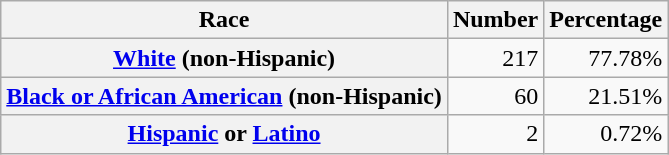<table class="wikitable" style="text-align:right">
<tr>
<th scope="col">Race</th>
<th scope="col">Number</th>
<th scope="col">Percentage</th>
</tr>
<tr>
<th scope="row"><a href='#'>White</a> (non-Hispanic)</th>
<td>217</td>
<td>77.78%</td>
</tr>
<tr>
<th scope="row"><a href='#'>Black or African American</a> (non-Hispanic)</th>
<td>60</td>
<td>21.51%</td>
</tr>
<tr>
<th scope="row"><a href='#'>Hispanic</a> or <a href='#'>Latino</a></th>
<td>2</td>
<td>0.72%</td>
</tr>
</table>
